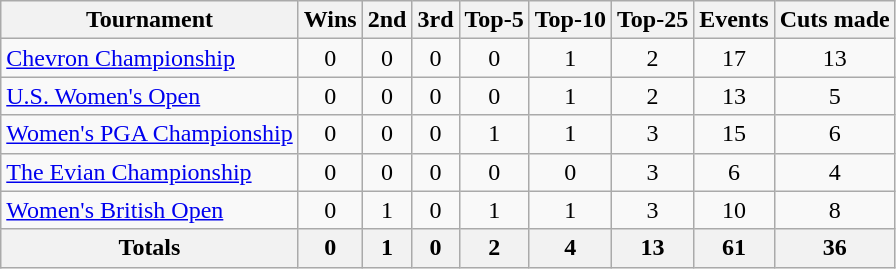<table class=wikitable style=text-align:center>
<tr>
<th>Tournament</th>
<th>Wins</th>
<th>2nd</th>
<th>3rd</th>
<th>Top-5</th>
<th>Top-10</th>
<th>Top-25</th>
<th>Events</th>
<th>Cuts made</th>
</tr>
<tr>
<td align=left><a href='#'>Chevron Championship</a></td>
<td>0</td>
<td>0</td>
<td>0</td>
<td>0</td>
<td>1</td>
<td>2</td>
<td>17</td>
<td>13</td>
</tr>
<tr>
<td align=left><a href='#'>U.S. Women's Open</a></td>
<td>0</td>
<td>0</td>
<td>0</td>
<td>0</td>
<td>1</td>
<td>2</td>
<td>13</td>
<td>5</td>
</tr>
<tr>
<td align=left><a href='#'>Women's PGA Championship</a></td>
<td>0</td>
<td>0</td>
<td>0</td>
<td>1</td>
<td>1</td>
<td>3</td>
<td>15</td>
<td>6</td>
</tr>
<tr>
<td align=left><a href='#'>The Evian Championship</a></td>
<td>0</td>
<td>0</td>
<td>0</td>
<td>0</td>
<td>0</td>
<td>3</td>
<td>6</td>
<td>4</td>
</tr>
<tr>
<td align=left><a href='#'>Women's British Open</a></td>
<td>0</td>
<td>1</td>
<td>0</td>
<td>1</td>
<td>1</td>
<td>3</td>
<td>10</td>
<td>8</td>
</tr>
<tr>
<th>Totals</th>
<th>0</th>
<th>1</th>
<th>0</th>
<th>2</th>
<th>4</th>
<th>13</th>
<th>61</th>
<th>36</th>
</tr>
</table>
